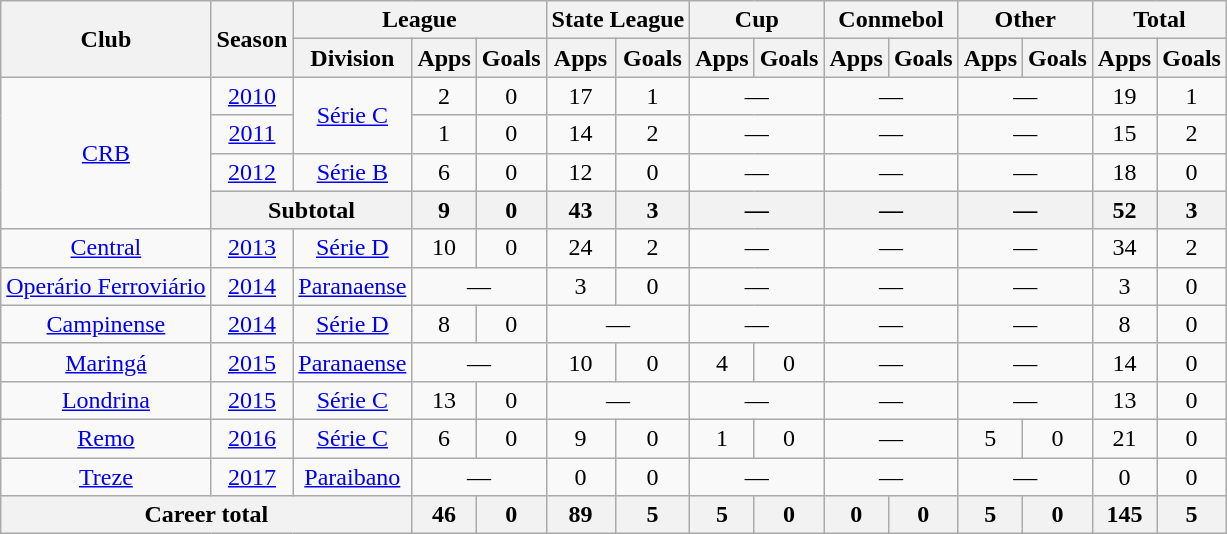<table class="wikitable" style="text-align: center;">
<tr>
<th rowspan="2">Club</th>
<th rowspan="2">Season</th>
<th colspan="3">League</th>
<th colspan="2">State League</th>
<th colspan="2">Cup</th>
<th colspan="2">Conmebol</th>
<th colspan="2">Other</th>
<th colspan="2">Total</th>
</tr>
<tr>
<th>Division</th>
<th>Apps</th>
<th>Goals</th>
<th>Apps</th>
<th>Goals</th>
<th>Apps</th>
<th>Goals</th>
<th>Apps</th>
<th>Goals</th>
<th>Apps</th>
<th>Goals</th>
<th>Apps</th>
<th>Goals</th>
</tr>
<tr>
<td rowspan=4 valign="center"><a href='#'>CRB</a></td>
<td><a href='#'>2010</a></td>
<td rowspan=2><a href='#'>Série C</a></td>
<td>2</td>
<td>0</td>
<td>17</td>
<td>1</td>
<td colspan="2">—</td>
<td colspan="2">—</td>
<td colspan="2">—</td>
<td>19</td>
<td>1</td>
</tr>
<tr>
<td><a href='#'>2011</a></td>
<td>1</td>
<td>0</td>
<td>14</td>
<td>2</td>
<td colspan="2">—</td>
<td colspan="2">—</td>
<td colspan="2">—</td>
<td>15</td>
<td>2</td>
</tr>
<tr>
<td><a href='#'>2012</a></td>
<td><a href='#'>Série B</a></td>
<td>6</td>
<td>0</td>
<td>12</td>
<td>0</td>
<td colspan="2">—</td>
<td colspan="2">—</td>
<td colspan="2">—</td>
<td>18</td>
<td>0</td>
</tr>
<tr>
<th colspan="2">Subtotal</th>
<th>9</th>
<th>0</th>
<th>43</th>
<th>3</th>
<th colspan="2">—</th>
<th colspan="2">—</th>
<th colspan="2">—</th>
<th>52</th>
<th>3</th>
</tr>
<tr>
<td valign="center"><a href='#'>Central</a></td>
<td><a href='#'>2013</a></td>
<td><a href='#'>Série D</a></td>
<td>10</td>
<td>0</td>
<td>24</td>
<td>2</td>
<td colspan="2">—</td>
<td colspan="2">—</td>
<td colspan="2">—</td>
<td>34</td>
<td>2</td>
</tr>
<tr>
<td valign="center"><a href='#'>Operário Ferroviário</a></td>
<td><a href='#'>2014</a></td>
<td><a href='#'>Paranaense</a></td>
<td colspan="2">—</td>
<td>3</td>
<td>0</td>
<td colspan="2">—</td>
<td colspan="2">—</td>
<td colspan="2">—</td>
<td>3</td>
<td>0</td>
</tr>
<tr>
<td valign="center"><a href='#'>Campinense</a></td>
<td><a href='#'>2014</a></td>
<td><a href='#'>Série D</a></td>
<td>8</td>
<td>0</td>
<td colspan="2">—</td>
<td colspan="2">—</td>
<td colspan="2">—</td>
<td colspan="2">—</td>
<td>8</td>
<td>0</td>
</tr>
<tr>
<td valign="center"><a href='#'>Maringá</a></td>
<td><a href='#'>2015</a></td>
<td><a href='#'>Paranaense</a></td>
<td colspan="2">—</td>
<td>10</td>
<td>0</td>
<td>4</td>
<td>0</td>
<td colspan="2">—</td>
<td colspan="2">—</td>
<td>14</td>
<td>0</td>
</tr>
<tr>
<td valign="center"><a href='#'>Londrina</a></td>
<td><a href='#'>2015</a></td>
<td><a href='#'>Série C</a></td>
<td>13</td>
<td>0</td>
<td colspan="2">—</td>
<td colspan="2">—</td>
<td colspan="2">—</td>
<td colspan="2">—</td>
<td>13</td>
<td>0</td>
</tr>
<tr>
<td valign="center"><a href='#'>Remo</a></td>
<td><a href='#'>2016</a></td>
<td><a href='#'>Série C</a></td>
<td>6</td>
<td>0</td>
<td>9</td>
<td>0</td>
<td>1</td>
<td>0</td>
<td colspan="2">—</td>
<td>5</td>
<td>0</td>
<td>21</td>
<td>0</td>
</tr>
<tr>
<td valign="center"><a href='#'>Treze</a></td>
<td><a href='#'>2017</a></td>
<td><a href='#'>Paraibano</a></td>
<td colspan="2">—</td>
<td>0</td>
<td>0</td>
<td colspan="2">—</td>
<td colspan="2">—</td>
<td colspan="2">—</td>
<td>0</td>
<td>0</td>
</tr>
<tr>
<th colspan="3"><strong>Career total</strong></th>
<th>46</th>
<th>0</th>
<th>89</th>
<th>5</th>
<th>5</th>
<th>0</th>
<th>0</th>
<th>0</th>
<th>5</th>
<th>0</th>
<th>145</th>
<th>5</th>
</tr>
</table>
